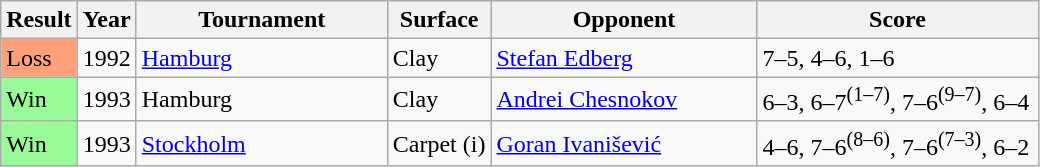<table class="sortable wikitable">
<tr>
<th style="width:40px">Result</th>
<th>Year</th>
<th width=160>Tournament</th>
<th>Surface</th>
<th width=170>Opponent</th>
<th width=180 class="unsortable">Score</th>
</tr>
<tr>
<td style="background:#ffa07a;">Loss</td>
<td>1992</td>
<td><a href='#'>Hamburg</a></td>
<td>Clay</td>
<td> <a href='#'>Stefan Edberg</a></td>
<td>7–5, 4–6, 1–6</td>
</tr>
<tr>
<td style="background:#98fb98;">Win</td>
<td>1993</td>
<td>Hamburg</td>
<td>Clay</td>
<td> <a href='#'>Andrei Chesnokov</a></td>
<td>6–3, 6–7<sup>(1–7)</sup>, 7–6<sup>(9–7)</sup>, 6–4</td>
</tr>
<tr>
<td style="background:#98fb98;">Win</td>
<td>1993</td>
<td><a href='#'>Stockholm</a></td>
<td>Carpet (i)</td>
<td> <a href='#'>Goran Ivanišević</a></td>
<td>4–6, 7–6<sup>(8–6)</sup>, 7–6<sup>(7–3)</sup>, 6–2</td>
</tr>
</table>
